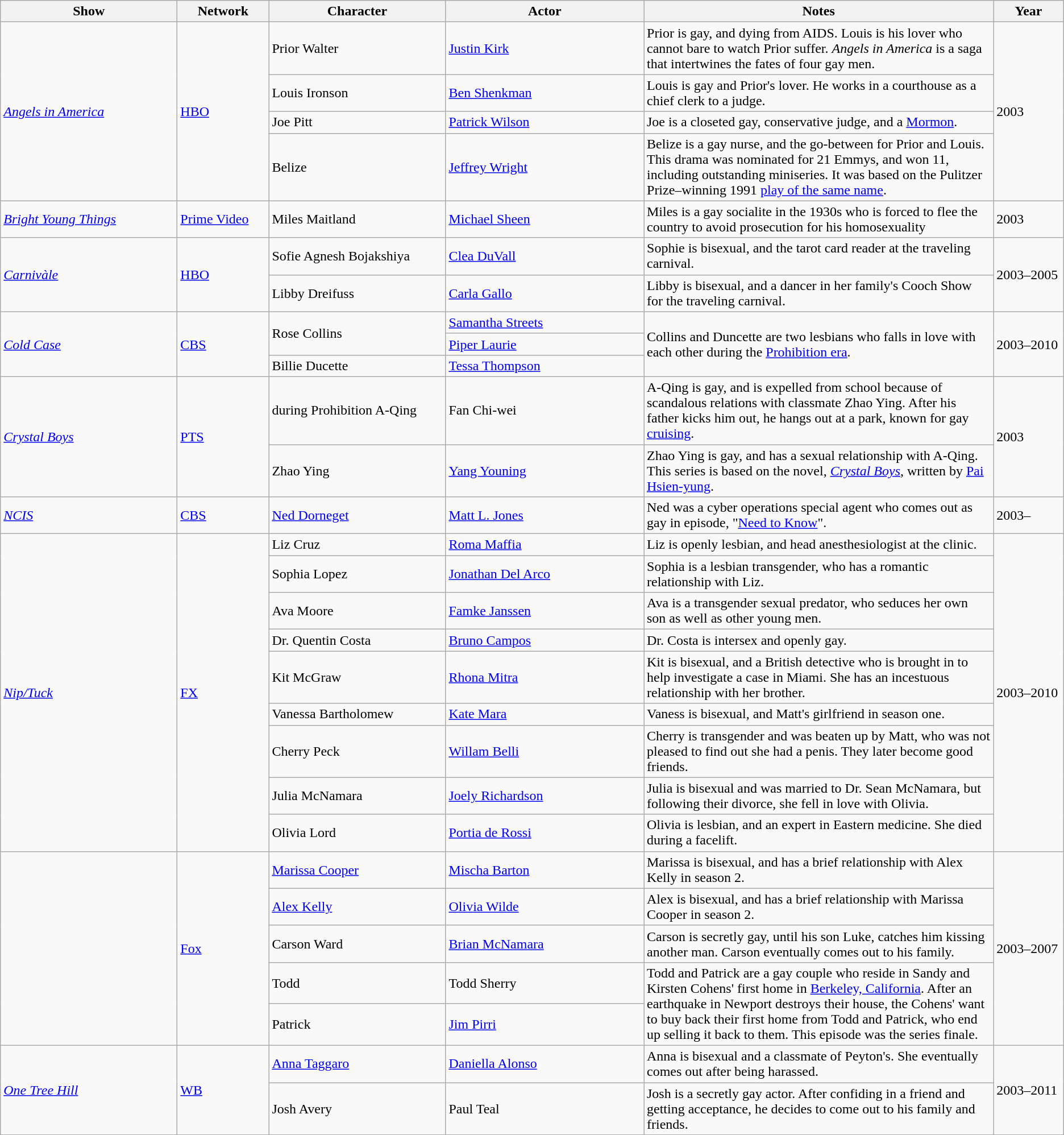<table class="sortable wikitable" style="margins:auto; width=100%;">
<tr>
<th style="width:200px;">Show</th>
<th style="width:100px;">Network</th>
<th style="width:200px;">Character</th>
<th style="width:225px;">Actor</th>
<th>Notes</th>
<th style="width:75px;">Year</th>
</tr>
<tr>
<td rowspan="4"><em><a href='#'>Angels in America</a></em></td>
<td rowspan="4"><a href='#'>HBO</a></td>
<td>Prior Walter</td>
<td><a href='#'>Justin Kirk</a></td>
<td>Prior is gay, and dying from AIDS. Louis is his lover who cannot bare to watch Prior suffer. <em>Angels in America</em> is a saga that intertwines the fates of four gay men.</td>
<td rowspan="4">2003</td>
</tr>
<tr>
<td>Louis Ironson</td>
<td><a href='#'>Ben Shenkman</a></td>
<td>Louis is gay and Prior's lover. He works in a courthouse as a chief clerk to a judge.</td>
</tr>
<tr>
<td>Joe Pitt</td>
<td><a href='#'>Patrick Wilson</a></td>
<td>Joe is a closeted gay, conservative judge, and a <a href='#'>Mormon</a>.</td>
</tr>
<tr>
<td>Belize</td>
<td><a href='#'>Jeffrey Wright</a></td>
<td>Belize is a gay nurse, and the go-between for Prior and Louis. This drama was nominated for 21 Emmys, and won 11, including outstanding miniseries. It was based on the Pulitzer Prize–winning 1991 <a href='#'>play of the same name</a>.</td>
</tr>
<tr>
<td><em><a href='#'>Bright Young Things</a></em></td>
<td><a href='#'>Prime Video</a></td>
<td>Miles Maitland</td>
<td><a href='#'>Michael Sheen</a></td>
<td>Miles is a gay socialite in the 1930s who is forced to flee the country to avoid prosecution for his homosexuality</td>
<td>2003</td>
</tr>
<tr>
<td rowspan="2"><em><a href='#'>Carnivàle</a></em></td>
<td rowspan="2"><a href='#'>HBO</a></td>
<td>Sofie Agnesh Bojakshiya</td>
<td><a href='#'>Clea DuVall</a></td>
<td>Sophie is bisexual, and the tarot card reader at the traveling carnival.</td>
<td rowspan="2">2003–2005</td>
</tr>
<tr>
<td>Libby Dreifuss</td>
<td><a href='#'>Carla Gallo</a></td>
<td>Libby is bisexual, and a dancer in her family's Cooch Show for the traveling carnival.</td>
</tr>
<tr>
<td rowspan="3"><em><a href='#'>Cold Case</a></em></td>
<td rowspan="3"><a href='#'>CBS</a></td>
<td rowspan="2">Rose Collins</td>
<td><a href='#'>Samantha Streets</a></td>
<td rowspan="3">Collins and Duncette are two lesbians who falls in love with each other during the  <a href='#'>Prohibition era</a>.</td>
<td rowspan="3">2003–2010</td>
</tr>
<tr>
<td><a href='#'>Piper Laurie</a></td>
</tr>
<tr>
<td>Billie Ducette</td>
<td><a href='#'>Tessa Thompson</a></td>
</tr>
<tr>
<td rowspan="2"><em><a href='#'>Crystal Boys</a></em></td>
<td rowspan="2"><a href='#'>PTS</a></td>
<td>during Prohibition A-Qing</td>
<td>Fan Chi-wei</td>
<td>A-Qing is gay, and is expelled from school because of scandalous relations with classmate Zhao Ying. After his father kicks him out, he hangs out at a park, known for gay <a href='#'>cruising</a>.</td>
<td rowspan="2">2003</td>
</tr>
<tr>
<td>Zhao Ying</td>
<td><a href='#'>Yang Youning</a></td>
<td>Zhao Ying is gay, and has a sexual relationship with A-Qing. This series is based on the novel, <em><a href='#'>Crystal Boys</a></em>,  written by <a href='#'>Pai Hsien-yung</a>.</td>
</tr>
<tr>
<td><em><a href='#'>NCIS</a></em></td>
<td><a href='#'>CBS</a></td>
<td><a href='#'>Ned Dorneget</a></td>
<td><a href='#'>Matt L. Jones</a></td>
<td>Ned was a cyber operations special agent who comes out as gay in episode, "<a href='#'>Need to Know</a>".</td>
<td>2003–</td>
</tr>
<tr>
<td rowspan="9"><em><a href='#'>Nip/Tuck</a></em></td>
<td rowspan="9"><a href='#'>FX</a></td>
<td>Liz Cruz</td>
<td><a href='#'>Roma Maffia</a></td>
<td>Liz is openly lesbian, and head anesthesiologist at the clinic.</td>
<td rowspan="9">2003–2010</td>
</tr>
<tr>
<td>Sophia Lopez</td>
<td><a href='#'>Jonathan Del Arco</a></td>
<td>Sophia is a lesbian transgender, who has a romantic relationship with Liz.</td>
</tr>
<tr>
<td>Ava Moore</td>
<td><a href='#'>Famke Janssen</a></td>
<td>Ava is a transgender sexual predator, who seduces her own son as well as other young men.</td>
</tr>
<tr>
<td>Dr. Quentin Costa</td>
<td><a href='#'>Bruno Campos</a></td>
<td>Dr. Costa is intersex and openly gay.</td>
</tr>
<tr>
<td>Kit McGraw</td>
<td><a href='#'>Rhona Mitra</a></td>
<td>Kit is bisexual, and a British detective who is brought in to help investigate a case in Miami. She has an incestuous relationship with her brother.</td>
</tr>
<tr>
<td>Vanessa Bartholomew</td>
<td><a href='#'>Kate Mara</a></td>
<td>Vaness is bisexual, and Matt's girlfriend in season one.</td>
</tr>
<tr>
<td>Cherry Peck</td>
<td><a href='#'>Willam Belli</a></td>
<td>Cherry is transgender and was beaten up by Matt, who was not pleased to find out she had a penis. They later become good friends.</td>
</tr>
<tr>
<td>Julia McNamara</td>
<td><a href='#'>Joely Richardson</a></td>
<td>Julia is bisexual and was married to Dr. Sean McNamara, but following their divorce, she fell in love with Olivia.</td>
</tr>
<tr>
<td>Olivia Lord</td>
<td><a href='#'>Portia de Rossi</a></td>
<td>Olivia is lesbian, and an expert in Eastern medicine. She died during a facelift.</td>
</tr>
<tr>
<td rowspan="5"><em></em></td>
<td rowspan="5"><a href='#'>Fox</a></td>
<td><a href='#'>Marissa Cooper</a></td>
<td><a href='#'>Mischa Barton</a></td>
<td>Marissa is bisexual, and has a brief relationship with Alex Kelly in season 2.</td>
<td rowspan="5">2003–2007</td>
</tr>
<tr>
<td><a href='#'>Alex Kelly</a></td>
<td><a href='#'>Olivia Wilde</a></td>
<td>Alex is bisexual, and has a brief relationship with Marissa Cooper in season 2.</td>
</tr>
<tr>
<td>Carson Ward</td>
<td><a href='#'>Brian McNamara</a></td>
<td>Carson is secretly gay, until his son Luke, catches him kissing another man. Carson eventually comes out to his family.</td>
</tr>
<tr>
<td>Todd</td>
<td>Todd Sherry</td>
<td rowspan="2">Todd and Patrick are a gay couple who reside in Sandy and Kirsten Cohens' first home in <a href='#'>Berkeley, California</a>. After an earthquake in Newport destroys their house, the Cohens' want to buy back their first home from Todd and Patrick, who end up selling it back to them. This episode was the series finale.</td>
</tr>
<tr>
<td>Patrick</td>
<td><a href='#'>Jim Pirri</a></td>
</tr>
<tr>
<td rowspan="2"><em><a href='#'>One Tree Hill</a></em></td>
<td rowspan="2"><a href='#'>WB</a></td>
<td><a href='#'>Anna Taggaro</a></td>
<td><a href='#'>Daniella Alonso</a></td>
<td>Anna is bisexual and a classmate of Peyton's. She eventually comes out after being harassed.</td>
<td rowspan="2">2003–2011</td>
</tr>
<tr>
<td>Josh Avery</td>
<td>Paul Teal</td>
<td>Josh is a secretly gay actor. After confiding in a friend and getting acceptance, he decides to come out to his family and friends.</td>
</tr>
<tr>
</tr>
</table>
